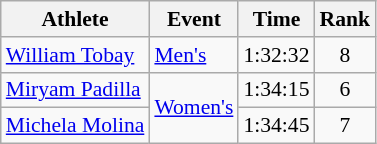<table class=wikitable style=font-size:90%;text-align:center>
<tr>
<th>Athlete</th>
<th>Event</th>
<th>Time</th>
<th>Rank</th>
</tr>
<tr>
<td align=left><a href='#'>William Tobay</a></td>
<td align=left><a href='#'>Men's</a></td>
<td>1:32:32</td>
<td>8</td>
</tr>
<tr align=center>
<td align=left><a href='#'>Miryam Padilla</a></td>
<td align=left rowspan=2><a href='#'>Women's</a></td>
<td>1:34:15</td>
<td>6</td>
</tr>
<tr align=center>
<td align=left><a href='#'>Michela Molina</a></td>
<td>1:34:45</td>
<td>7</td>
</tr>
</table>
